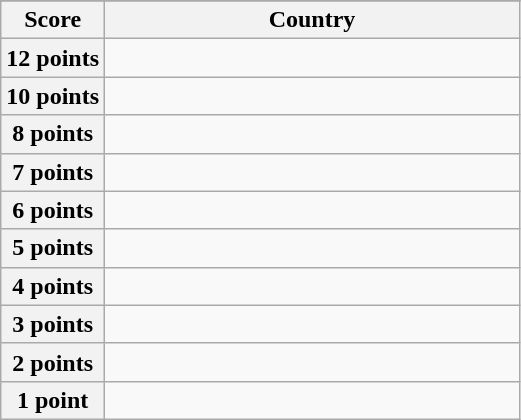<table class="wikitable">
<tr>
</tr>
<tr>
<th scope="col" width="20%">Score</th>
<th scope="col">Country</th>
</tr>
<tr>
<th scope="row">12 points</th>
<td></td>
</tr>
<tr>
<th scope="row">10 points</th>
<td></td>
</tr>
<tr>
<th scope="row">8 points</th>
<td></td>
</tr>
<tr>
<th scope="row">7 points</th>
<td></td>
</tr>
<tr>
<th scope="row">6 points</th>
<td></td>
</tr>
<tr>
<th scope="row">5 points</th>
<td></td>
</tr>
<tr>
<th scope="row">4 points</th>
<td></td>
</tr>
<tr>
<th scope="row">3 points</th>
<td></td>
</tr>
<tr>
<th scope="row">2 points</th>
<td></td>
</tr>
<tr>
<th scope="row">1 point</th>
<td></td>
</tr>
</table>
